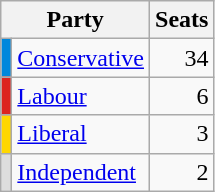<table class="wikitable">
<tr>
<th colspan=2>Party</th>
<th>Seats</th>
</tr>
<tr>
<th style="background-color: #0087DC"></th>
<td><a href='#'>Conservative</a></td>
<td align=right>34</td>
</tr>
<tr>
<th style="background-color: #DC241f"></th>
<td><a href='#'>Labour</a></td>
<td align=right>6</td>
</tr>
<tr>
<th style="background-color: #ffd700"></th>
<td><a href='#'>Liberal</a></td>
<td align=right>3</td>
</tr>
<tr>
<th style="background-color: #DDDDDD"></th>
<td><a href='#'>Independent</a></td>
<td align=right>2</td>
</tr>
</table>
